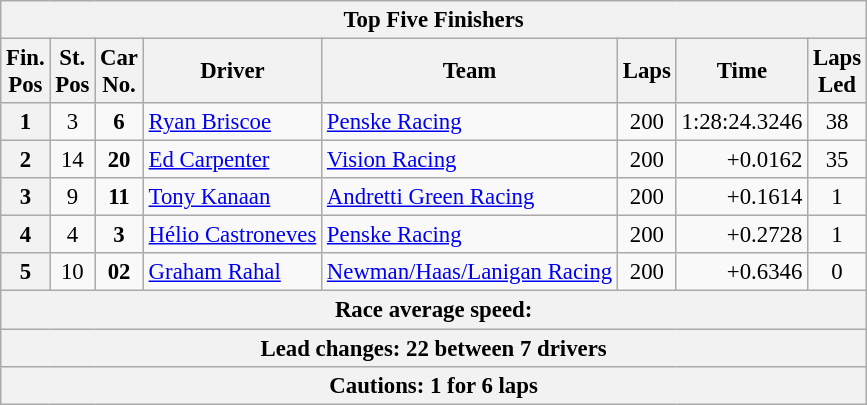<table class="wikitable" style="font-size:95%;text-align:center">
<tr>
<th colspan=9>Top Five Finishers</th>
</tr>
<tr>
<th>Fin.<br>Pos</th>
<th>St.<br>Pos</th>
<th>Car<br>No.</th>
<th>Driver</th>
<th>Team</th>
<th>Laps</th>
<th>Time</th>
<th>Laps<br>Led</th>
</tr>
<tr>
<th>1</th>
<td>3</td>
<td><strong>6</strong></td>
<td style="text-align:left"> <a href='#'>Ryan Briscoe</a></td>
<td style="text-align:left"><a href='#'>Penske Racing</a></td>
<td>200</td>
<td align=right>1:28:24.3246</td>
<td>38</td>
</tr>
<tr>
<th>2</th>
<td>14</td>
<td><strong>20</strong></td>
<td style="text-align:left"> <a href='#'>Ed Carpenter</a></td>
<td style="text-align:left"><a href='#'>Vision Racing</a></td>
<td>200</td>
<td align=right>+0.0162</td>
<td>35</td>
</tr>
<tr>
<th>3</th>
<td>9</td>
<td><strong>11</strong></td>
<td style="text-align:left"> <a href='#'>Tony Kanaan</a></td>
<td style="text-align:left"><a href='#'>Andretti Green Racing</a></td>
<td>200</td>
<td align=right>+0.1614</td>
<td>1</td>
</tr>
<tr>
<th>4</th>
<td>4</td>
<td><strong>3</strong></td>
<td style="text-align:left"> <a href='#'>Hélio Castroneves</a></td>
<td style="text-align:left"><a href='#'>Penske Racing</a></td>
<td>200</td>
<td align=right>+0.2728</td>
<td>1</td>
</tr>
<tr>
<th>5</th>
<td>10</td>
<td><strong>02</strong></td>
<td style="text-align:left"> <a href='#'>Graham Rahal</a></td>
<td style="text-align:left"><a href='#'>Newman/Haas/Lanigan Racing</a></td>
<td>200</td>
<td align=right>+0.6346</td>
<td>0</td>
</tr>
<tr>
<th colspan=9>Race average speed: </th>
</tr>
<tr>
<th colspan=9>Lead changes: 22 between 7 drivers</th>
</tr>
<tr>
<th colspan=9>Cautions: 1 for 6 laps</th>
</tr>
</table>
